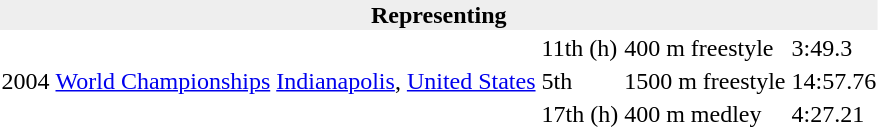<table>
<tr>
<th bgcolor="#eeeeee" colspan="6">Representing </th>
</tr>
<tr>
<td rowspan=3>2004</td>
<td rowspan=3><a href='#'>World Championships</a></td>
<td rowspan=3 align=left> <a href='#'>Indianapolis</a>, <a href='#'>United States</a></td>
<td>11th (h)</td>
<td>400 m freestyle</td>
<td>3:49.3</td>
</tr>
<tr>
<td>5th</td>
<td>1500 m freestyle</td>
<td>14:57.76</td>
</tr>
<tr>
<td>17th (h)</td>
<td>400 m medley</td>
<td>4:27.21</td>
</tr>
</table>
